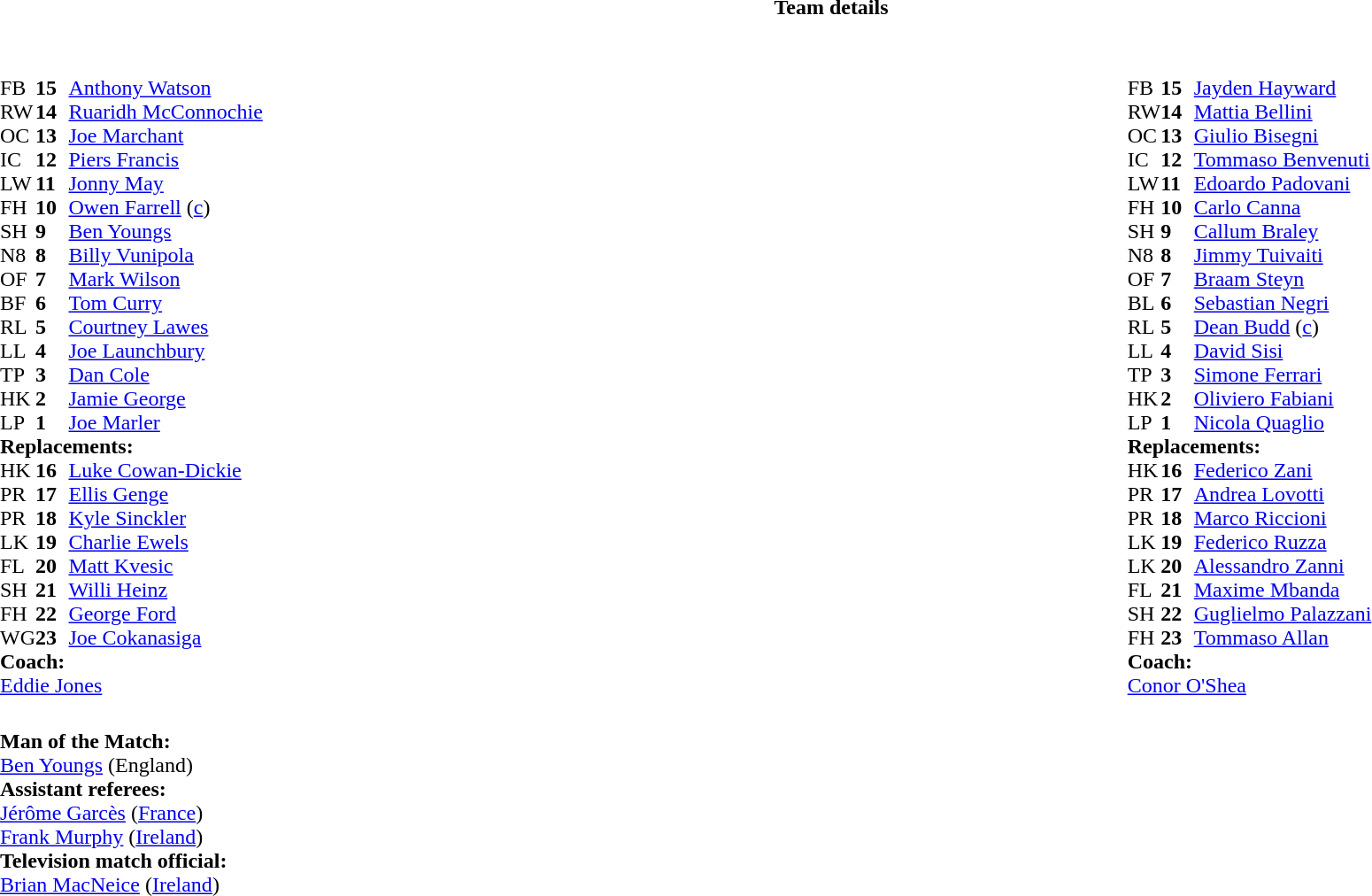<table border="0" style="width:100%;" class="collapsible collapsed">
<tr>
<th>Team details</th>
</tr>
<tr>
<td><br><table style="width:100%;">
<tr>
<td style="vertical-align:top; width:50%;"><br><table style="font-size: 100%" cellspacing="0" cellpadding="0">
<tr>
<th width="25"></th>
<th width="25"></th>
</tr>
<tr>
<td>FB</td>
<td><strong>15</strong></td>
<td><a href='#'>Anthony Watson</a></td>
</tr>
<tr>
<td>RW</td>
<td><strong>14</strong></td>
<td><a href='#'>Ruaridh McConnochie</a></td>
<td></td>
<td></td>
</tr>
<tr>
<td>OC</td>
<td><strong>13</strong></td>
<td><a href='#'>Joe Marchant</a></td>
</tr>
<tr>
<td>IC</td>
<td><strong>12</strong></td>
<td><a href='#'>Piers Francis</a></td>
<td></td>
<td></td>
</tr>
<tr>
<td>LW</td>
<td><strong>11</strong></td>
<td><a href='#'>Jonny May</a></td>
</tr>
<tr>
<td>FH</td>
<td><strong>10</strong></td>
<td><a href='#'>Owen Farrell</a> (<a href='#'>c</a>)</td>
</tr>
<tr>
<td>SH</td>
<td><strong>9</strong></td>
<td><a href='#'>Ben Youngs</a></td>
<td></td>
<td></td>
</tr>
<tr>
<td>N8</td>
<td><strong>8</strong></td>
<td><a href='#'>Billy Vunipola</a></td>
<td></td>
<td></td>
</tr>
<tr>
<td>OF</td>
<td><strong>7</strong></td>
<td><a href='#'>Mark Wilson</a></td>
</tr>
<tr>
<td>BF</td>
<td><strong>6</strong></td>
<td><a href='#'>Tom Curry</a></td>
</tr>
<tr>
<td>RL</td>
<td><strong>5</strong></td>
<td><a href='#'>Courtney Lawes</a></td>
</tr>
<tr>
<td>LL</td>
<td><strong>4</strong></td>
<td><a href='#'>Joe Launchbury</a></td>
<td></td>
<td></td>
</tr>
<tr>
<td>TP</td>
<td><strong>3</strong></td>
<td><a href='#'>Dan Cole</a></td>
<td></td>
<td></td>
</tr>
<tr>
<td>HK</td>
<td><strong>2</strong></td>
<td><a href='#'>Jamie George</a></td>
<td></td>
<td></td>
<td></td>
</tr>
<tr>
<td>LP</td>
<td><strong>1</strong></td>
<td><a href='#'>Joe Marler</a></td>
<td></td>
<td></td>
<td></td>
</tr>
<tr>
<td colspan="3"><strong>Replacements:</strong></td>
</tr>
<tr>
<td>HK</td>
<td><strong>16</strong></td>
<td><a href='#'>Luke Cowan-Dickie</a></td>
<td></td>
<td></td>
<td></td>
</tr>
<tr>
<td>PR</td>
<td><strong>17</strong></td>
<td><a href='#'>Ellis Genge</a></td>
<td></td>
<td></td>
</tr>
<tr>
<td>PR</td>
<td><strong>18</strong></td>
<td><a href='#'>Kyle Sinckler</a></td>
<td></td>
<td></td>
<td></td>
</tr>
<tr>
<td>LK</td>
<td><strong>19</strong></td>
<td><a href='#'>Charlie Ewels</a></td>
<td></td>
<td></td>
</tr>
<tr>
<td>FL</td>
<td><strong>20</strong></td>
<td><a href='#'>Matt Kvesic</a></td>
<td></td>
<td></td>
</tr>
<tr>
<td>SH</td>
<td><strong>21</strong></td>
<td><a href='#'>Willi Heinz</a></td>
<td></td>
<td></td>
</tr>
<tr>
<td>FH</td>
<td><strong>22</strong></td>
<td><a href='#'>George Ford</a></td>
<td></td>
<td></td>
</tr>
<tr>
<td>WG</td>
<td><strong>23</strong></td>
<td><a href='#'>Joe Cokanasiga</a></td>
<td></td>
<td></td>
</tr>
<tr>
<td colspan="3"><strong>Coach:</strong></td>
</tr>
<tr>
<td colspan="4"> <a href='#'>Eddie Jones</a></td>
</tr>
</table>
</td>
<td style="vertical-align:top"></td>
<td style="vertical-align:top; width:50%;"><br><table cellspacing="0" cellpadding="0" style="font-size:100%; margin:auto;">
<tr>
<th width="25"></th>
<th width="25"></th>
</tr>
<tr>
<td>FB</td>
<td><strong>15</strong></td>
<td><a href='#'>Jayden Hayward</a></td>
</tr>
<tr>
<td>RW</td>
<td><strong>14</strong></td>
<td><a href='#'>Mattia Bellini</a></td>
</tr>
<tr>
<td>OC</td>
<td><strong>13</strong></td>
<td><a href='#'>Giulio Bisegni</a></td>
</tr>
<tr>
<td>IC</td>
<td><strong>12</strong></td>
<td><a href='#'>Tommaso Benvenuti</a></td>
</tr>
<tr>
<td>LW</td>
<td><strong>11</strong></td>
<td><a href='#'>Edoardo Padovani</a></td>
</tr>
<tr>
<td>FH</td>
<td><strong>10</strong></td>
<td><a href='#'>Carlo Canna</a></td>
<td></td>
<td></td>
</tr>
<tr>
<td>SH</td>
<td><strong>9</strong></td>
<td><a href='#'>Callum Braley</a></td>
<td></td>
<td></td>
<td></td>
<td></td>
</tr>
<tr>
<td>N8</td>
<td><strong>8</strong></td>
<td><a href='#'>Jimmy Tuivaiti</a></td>
<td></td>
<td></td>
</tr>
<tr>
<td>OF</td>
<td><strong>7</strong></td>
<td><a href='#'>Braam Steyn</a></td>
</tr>
<tr>
<td>BL</td>
<td><strong>6</strong></td>
<td><a href='#'>Sebastian Negri</a></td>
<td></td>
<td></td>
</tr>
<tr>
<td>RL</td>
<td><strong>5</strong></td>
<td><a href='#'>Dean Budd</a> (<a href='#'>c</a>)</td>
</tr>
<tr>
<td>LL</td>
<td><strong>4</strong></td>
<td><a href='#'>David Sisi</a></td>
<td></td>
<td></td>
</tr>
<tr>
<td>TP</td>
<td><strong>3</strong></td>
<td><a href='#'>Simone Ferrari</a></td>
<td></td>
<td></td>
</tr>
<tr>
<td>HK</td>
<td><strong>2</strong></td>
<td><a href='#'>Oliviero Fabiani</a></td>
<td></td>
<td></td>
</tr>
<tr>
<td>LP</td>
<td><strong>1</strong></td>
<td><a href='#'>Nicola Quaglio</a></td>
<td></td>
<td></td>
</tr>
<tr>
<td colspan="3"><strong>Replacements:</strong></td>
</tr>
<tr>
<td>HK</td>
<td><strong>16</strong></td>
<td><a href='#'>Federico Zani</a></td>
<td></td>
<td></td>
</tr>
<tr>
<td>PR</td>
<td><strong>17</strong></td>
<td><a href='#'>Andrea Lovotti</a></td>
<td></td>
<td></td>
</tr>
<tr>
<td>PR</td>
<td><strong>18</strong></td>
<td><a href='#'>Marco Riccioni</a></td>
<td></td>
<td></td>
</tr>
<tr>
<td>LK</td>
<td><strong>19</strong></td>
<td><a href='#'>Federico Ruzza</a></td>
<td></td>
<td></td>
</tr>
<tr>
<td>LK</td>
<td><strong>20</strong></td>
<td><a href='#'>Alessandro Zanni</a></td>
<td></td>
<td></td>
</tr>
<tr>
<td>FL</td>
<td><strong>21</strong></td>
<td><a href='#'>Maxime Mbanda</a></td>
<td></td>
<td></td>
</tr>
<tr>
<td>SH</td>
<td><strong>22</strong></td>
<td><a href='#'>Guglielmo Palazzani</a></td>
<td></td>
<td></td>
<td></td>
<td></td>
</tr>
<tr>
<td>FH</td>
<td><strong>23</strong></td>
<td><a href='#'>Tommaso Allan</a></td>
<td></td>
<td></td>
</tr>
<tr>
<td colspan="3"><strong>Coach:</strong></td>
</tr>
<tr>
<td colspan="4"> <a href='#'>Conor O'Shea</a></td>
</tr>
</table>
</td>
</tr>
</table>
<table style="width:50%">
<tr>
<td><br><strong>Man of the Match:</strong>
<br><a href='#'>Ben Youngs</a> (England)<br><strong>Assistant referees:</strong>
<br><a href='#'>Jérôme Garcès</a> (<a href='#'>France</a>)
<br><a href='#'>Frank Murphy</a> (<a href='#'>Ireland</a>)
<br><strong>Television match official:</strong>
<br><a href='#'>Brian MacNeice</a> (<a href='#'>Ireland</a>)</td>
</tr>
</table>
</td>
</tr>
</table>
